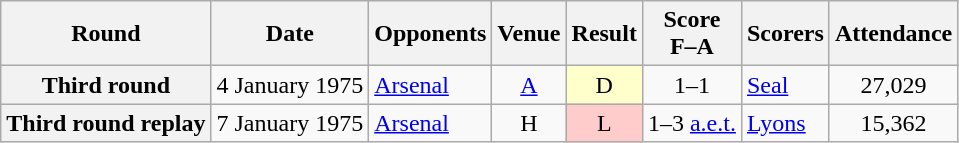<table class="wikitable plainrowheaders sortable" style=text-align:center>
<tr>
<th scope=col>Round</th>
<th scope=col>Date</th>
<th scope=col>Opponents</th>
<th scope=col>Venue</th>
<th scope=col>Result</th>
<th scope=col>Score<br>F–A</th>
<th scope=col class=unsortable>Scorers</th>
<th scope=col>Attendance</th>
</tr>
<tr>
<th scope=row>Third round</th>
<td align=left>4 January 1975</td>
<td align=left><a href='#'>Arsenal</a></td>
<td><a href='#'>A</a></td>
<td style=background-color:#FFFFCC>D</td>
<td>1–1</td>
<td align=left><a href='#'>Seal</a></td>
<td>27,029</td>
</tr>
<tr>
<th scope=row>Third round replay</th>
<td align=left>7 January 1975</td>
<td align=left><a href='#'>Arsenal</a></td>
<td>H</td>
<td style=background-color:#FFCCCC>L</td>
<td>1–3 <a href='#'>a.e.t.</a></td>
<td align=left><a href='#'>Lyons</a></td>
<td>15,362</td>
</tr>
</table>
